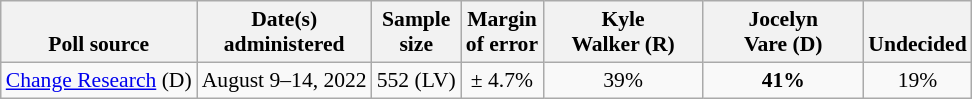<table class="wikitable" style="font-size:90%;text-align:center;">
<tr valign=bottom>
<th>Poll source</th>
<th>Date(s)<br>administered</th>
<th>Sample<br>size</th>
<th>Margin<br>of error</th>
<th style="width:100px;">Kyle<br>Walker (R)</th>
<th style="width:100px;">Jocelyn<br>Vare (D)</th>
<th>Undecided</th>
</tr>
<tr>
<td style="text-align:left;"><a href='#'>Change Research</a> (D)</td>
<td>August 9–14, 2022</td>
<td>552 (LV)</td>
<td>± 4.7%</td>
<td>39%</td>
<td><strong>41%</strong></td>
<td>19%</td>
</tr>
</table>
